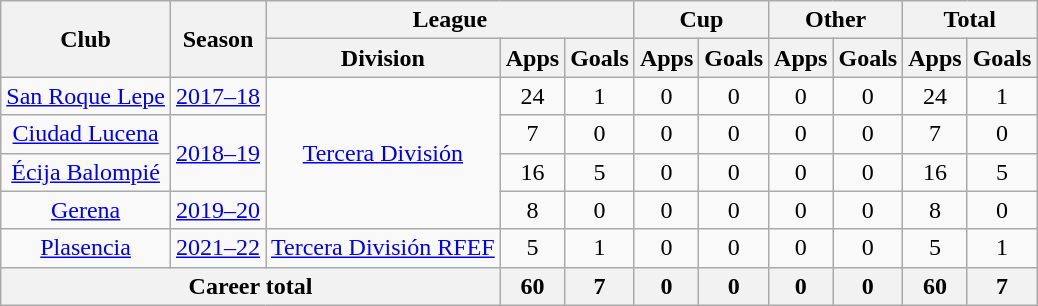<table class="wikitable" style="text-align: center">
<tr>
<th rowspan="2">Club</th>
<th rowspan="2">Season</th>
<th colspan="3">League</th>
<th colspan="2">Cup</th>
<th colspan="2">Other</th>
<th colspan="2">Total</th>
</tr>
<tr>
<th>Division</th>
<th>Apps</th>
<th>Goals</th>
<th>Apps</th>
<th>Goals</th>
<th>Apps</th>
<th>Goals</th>
<th>Apps</th>
<th>Goals</th>
</tr>
<tr>
<td><a href='#'>San Roque Lepe</a></td>
<td><a href='#'>2017–18</a></td>
<td rowspan="4"><a href='#'>Tercera División</a></td>
<td>24</td>
<td>1</td>
<td>0</td>
<td>0</td>
<td>0</td>
<td>0</td>
<td>24</td>
<td>1</td>
</tr>
<tr>
<td><a href='#'>Ciudad Lucena</a></td>
<td rowspan="2"><a href='#'>2018–19</a></td>
<td>7</td>
<td>0</td>
<td>0</td>
<td>0</td>
<td>0</td>
<td>0</td>
<td>7</td>
<td>0</td>
</tr>
<tr>
<td><a href='#'>Écija Balompié</a></td>
<td>16</td>
<td>5</td>
<td>0</td>
<td>0</td>
<td>0</td>
<td>0</td>
<td>16</td>
<td>5</td>
</tr>
<tr>
<td><a href='#'>Gerena</a></td>
<td><a href='#'>2019–20</a></td>
<td>8</td>
<td>0</td>
<td>0</td>
<td>0</td>
<td>0</td>
<td>0</td>
<td>8</td>
<td>0</td>
</tr>
<tr>
<td><a href='#'>Plasencia</a></td>
<td><a href='#'>2021–22</a></td>
<td><a href='#'>Tercera División RFEF</a></td>
<td>5</td>
<td>1</td>
<td>0</td>
<td>0</td>
<td>0</td>
<td>0</td>
<td>5</td>
<td>1</td>
</tr>
<tr>
<th colspan="3"><strong>Career total</strong></th>
<th>60</th>
<th>7</th>
<th>0</th>
<th>0</th>
<th>0</th>
<th>0</th>
<th>60</th>
<th>7</th>
</tr>
</table>
